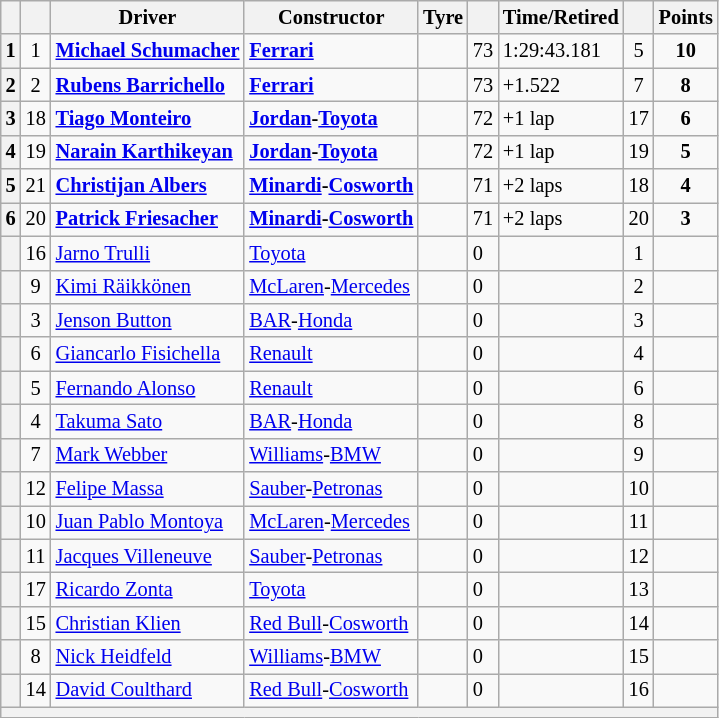<table class="wikitable sortable" style="font-size: 85%;">
<tr>
<th scope="col"></th>
<th scope="col"></th>
<th scope="col">Driver</th>
<th scope="col">Constructor</th>
<th scope="col">Tyre</th>
<th scope="col"></th>
<th scope="col">Time/Retired</th>
<th scope="col"></th>
<th scope="col">Points</th>
</tr>
<tr>
<th scope="row">1</th>
<td align="center">1</td>
<td data-sort-value="SCH"><strong> <a href='#'>Michael Schumacher</a></strong></td>
<td><strong><a href='#'>Ferrari</a></strong></td>
<td></td>
<td>73</td>
<td>1:29:43.181</td>
<td align="center">5</td>
<td align="center"><strong>10</strong></td>
</tr>
<tr>
<th scope="row">2</th>
<td align="center">2</td>
<td data-sort-value="BAR"><strong> <a href='#'>Rubens Barrichello</a></strong></td>
<td><strong><a href='#'>Ferrari</a></strong></td>
<td></td>
<td>73</td>
<td>+1.522</td>
<td align="center">7</td>
<td align="center"><strong>8</strong></td>
</tr>
<tr>
<th scope="row">3</th>
<td align="center">18</td>
<td data-sort-value="MON"><strong> <a href='#'>Tiago Monteiro</a></strong></td>
<td><strong><a href='#'>Jordan</a>-<a href='#'>Toyota</a></strong></td>
<td></td>
<td>72</td>
<td>+1 lap</td>
<td align="center">17</td>
<td align="center"><strong>6</strong></td>
</tr>
<tr>
<th scope="row">4</th>
<td align="center">19</td>
<td data-sort-value="KAR"><strong> <a href='#'>Narain Karthikeyan</a></strong></td>
<td><strong><a href='#'>Jordan</a>-<a href='#'>Toyota</a></strong></td>
<td></td>
<td>72</td>
<td>+1 lap</td>
<td align="center">19</td>
<td align="center"><strong>5</strong></td>
</tr>
<tr>
<th scope="row">5</th>
<td align="center">21</td>
<td data-sort-value="ALB"><strong> <a href='#'>Christijan Albers</a></strong></td>
<td><strong><a href='#'>Minardi</a>-<a href='#'>Cosworth</a></strong></td>
<td></td>
<td>71</td>
<td>+2 laps</td>
<td align="center">18</td>
<td align="center"><strong>4</strong></td>
</tr>
<tr>
<th scope="row">6</th>
<td align="center">20</td>
<td data-sort-value="FRI"><strong> <a href='#'>Patrick Friesacher</a></strong></td>
<td><strong><a href='#'>Minardi</a>-<a href='#'>Cosworth</a></strong></td>
<td></td>
<td>71</td>
<td>+2 laps</td>
<td align="center">20</td>
<td align="center"><strong>3</strong></td>
</tr>
<tr>
<th data-sort-value="7"></th>
<td align="center">16</td>
<td data-sort-value="TRU"> <a href='#'>Jarno Trulli</a></td>
<td><a href='#'>Toyota</a></td>
<td></td>
<td>0</td>
<td></td>
<td align="center">1</td>
<td></td>
</tr>
<tr>
<th data-sort-value="8"></th>
<td align="center">9</td>
<td data-sort-value="RAI"> <a href='#'>Kimi Räikkönen</a></td>
<td><a href='#'>McLaren</a>-<a href='#'>Mercedes</a></td>
<td></td>
<td>0</td>
<td></td>
<td align="center">2</td>
<td></td>
</tr>
<tr>
<th data-sort-value="9"></th>
<td align="center">3</td>
<td data-sort-value="BUT"> <a href='#'>Jenson Button</a></td>
<td><a href='#'>BAR</a>-<a href='#'>Honda</a></td>
<td></td>
<td>0</td>
<td></td>
<td align="center">3</td>
<td></td>
</tr>
<tr>
<th data-sort-value="10"></th>
<td align="center">6</td>
<td data-sort-value="FIS"> <a href='#'>Giancarlo Fisichella</a></td>
<td><a href='#'>Renault</a></td>
<td></td>
<td>0</td>
<td></td>
<td align="center">4</td>
<td></td>
</tr>
<tr>
<th data-sort-value="11"></th>
<td align="center">5</td>
<td data-sort-value="ALO"> <a href='#'>Fernando Alonso</a></td>
<td><a href='#'>Renault</a></td>
<td></td>
<td>0</td>
<td></td>
<td align="center">6</td>
<td></td>
</tr>
<tr>
<th data-sort-value="12"></th>
<td align="center">4</td>
<td data-sort-value="SAT"> <a href='#'>Takuma Sato</a></td>
<td><a href='#'>BAR</a>-<a href='#'>Honda</a></td>
<td></td>
<td>0</td>
<td></td>
<td align="center">8</td>
<td></td>
</tr>
<tr>
<th data-sort-value="13"></th>
<td align="center">7</td>
<td data-sort-value="WEB"> <a href='#'>Mark Webber</a></td>
<td><a href='#'>Williams</a>-<a href='#'>BMW</a></td>
<td></td>
<td>0</td>
<td></td>
<td align="center">9</td>
<td></td>
</tr>
<tr>
<th data-sort-value="14"></th>
<td align="center">12</td>
<td data-sort-value="MAS"> <a href='#'>Felipe Massa</a></td>
<td><a href='#'>Sauber</a>-<a href='#'>Petronas</a></td>
<td></td>
<td>0</td>
<td></td>
<td align="center">10</td>
<td></td>
</tr>
<tr>
<th data-sort-value="15"></th>
<td align="center">10</td>
<td data-sort-value="MON"> <a href='#'>Juan Pablo Montoya</a></td>
<td><a href='#'>McLaren</a>-<a href='#'>Mercedes</a></td>
<td></td>
<td>0</td>
<td></td>
<td align="center">11</td>
<td></td>
</tr>
<tr>
<th data-sort-value="16"></th>
<td align="center">11</td>
<td data-sort-value="VIL"> <a href='#'>Jacques Villeneuve</a></td>
<td><a href='#'>Sauber</a>-<a href='#'>Petronas</a></td>
<td></td>
<td>0</td>
<td></td>
<td align="center">12</td>
<td></td>
</tr>
<tr>
<th data-sort-value="17"></th>
<td align="center">17</td>
<td data-sort-value="ZON"> <a href='#'>Ricardo Zonta</a></td>
<td><a href='#'>Toyota</a></td>
<td></td>
<td>0</td>
<td></td>
<td align="center">13</td>
<td></td>
</tr>
<tr>
<th data-sort-value="18"></th>
<td align="center">15</td>
<td data-sort-value="KLI"> <a href='#'>Christian Klien</a></td>
<td><a href='#'>Red Bull</a>-<a href='#'>Cosworth</a></td>
<td></td>
<td>0</td>
<td></td>
<td align="center">14</td>
<td></td>
</tr>
<tr>
<th data-sort-value="19"></th>
<td align="center">8</td>
<td data-sort-value="HEI"> <a href='#'>Nick Heidfeld</a></td>
<td><a href='#'>Williams</a>-<a href='#'>BMW</a></td>
<td></td>
<td>0</td>
<td></td>
<td align="center">15</td>
<td></td>
</tr>
<tr>
<th data-sort-value="20"></th>
<td align="center">14</td>
<td data-sort-value="COU"> <a href='#'>David Coulthard</a></td>
<td><a href='#'>Red Bull</a>-<a href='#'>Cosworth</a></td>
<td></td>
<td>0</td>
<td></td>
<td align="center">16</td>
<td></td>
</tr>
<tr>
<th colspan="9"></th>
</tr>
</table>
